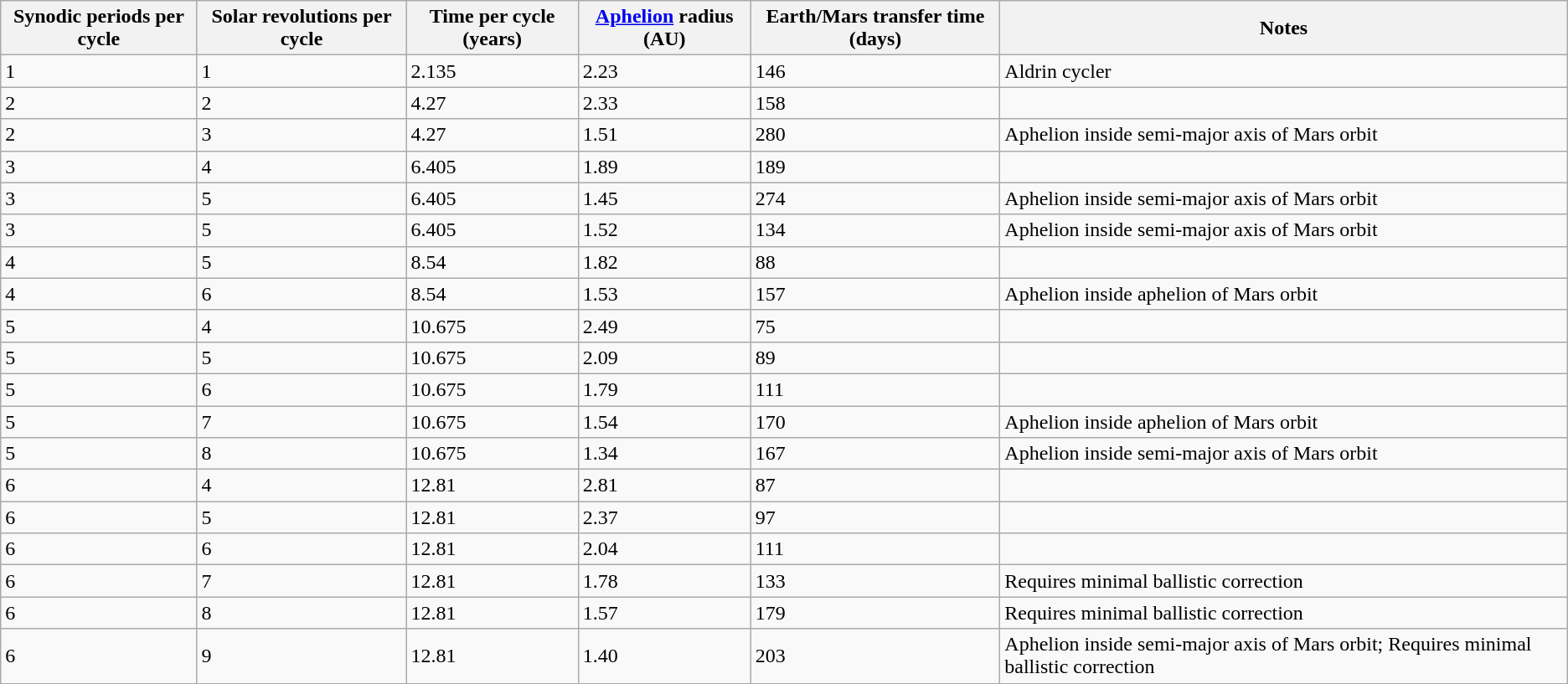<table class="wikitable sortable">
<tr>
<th scope=col>Synodic periods per cycle</th>
<th scope=col>Solar revolutions per cycle</th>
<th scope=col>Time per cycle (years)</th>
<th scope=col><a href='#'>Aphelion</a> radius (AU)</th>
<th scope=col>Earth/Mars transfer time (days)</th>
<th scope=col>Notes</th>
</tr>
<tr>
<td>1</td>
<td>1</td>
<td>2.135</td>
<td>2.23</td>
<td>146</td>
<td>Aldrin cycler</td>
</tr>
<tr>
<td>2</td>
<td>2</td>
<td>4.27</td>
<td>2.33</td>
<td>158</td>
<td></td>
</tr>
<tr>
<td>2</td>
<td>3</td>
<td>4.27</td>
<td>1.51</td>
<td>280</td>
<td>Aphelion inside semi-major axis of Mars orbit</td>
</tr>
<tr>
<td>3</td>
<td>4</td>
<td>6.405</td>
<td>1.89</td>
<td>189</td>
<td></td>
</tr>
<tr>
<td>3</td>
<td>5</td>
<td>6.405</td>
<td>1.45</td>
<td>274</td>
<td>Aphelion inside semi-major axis of Mars orbit</td>
</tr>
<tr>
<td>3</td>
<td>5</td>
<td>6.405</td>
<td>1.52</td>
<td>134</td>
<td>Aphelion inside semi-major axis of Mars orbit</td>
</tr>
<tr>
<td>4</td>
<td>5</td>
<td>8.54</td>
<td>1.82</td>
<td>88</td>
<td></td>
</tr>
<tr>
<td>4</td>
<td>6</td>
<td>8.54</td>
<td>1.53</td>
<td>157</td>
<td>Aphelion inside aphelion of Mars orbit</td>
</tr>
<tr>
<td>5</td>
<td>4</td>
<td>10.675</td>
<td>2.49</td>
<td>75</td>
<td></td>
</tr>
<tr>
<td>5</td>
<td>5</td>
<td>10.675</td>
<td>2.09</td>
<td>89</td>
<td></td>
</tr>
<tr>
<td>5</td>
<td>6</td>
<td>10.675</td>
<td>1.79</td>
<td>111</td>
<td></td>
</tr>
<tr>
<td>5</td>
<td>7</td>
<td>10.675</td>
<td>1.54</td>
<td>170</td>
<td>Aphelion inside aphelion of Mars orbit</td>
</tr>
<tr>
<td>5</td>
<td>8</td>
<td>10.675</td>
<td>1.34</td>
<td>167</td>
<td>Aphelion inside semi-major axis of Mars orbit</td>
</tr>
<tr>
<td>6</td>
<td>4</td>
<td>12.81</td>
<td>2.81</td>
<td>87</td>
<td></td>
</tr>
<tr>
<td>6</td>
<td>5</td>
<td>12.81</td>
<td>2.37</td>
<td>97</td>
<td></td>
</tr>
<tr>
<td>6</td>
<td>6</td>
<td>12.81</td>
<td>2.04</td>
<td>111</td>
<td></td>
</tr>
<tr>
<td>6</td>
<td>7</td>
<td>12.81</td>
<td>1.78</td>
<td>133</td>
<td>Requires minimal ballistic correction</td>
</tr>
<tr>
<td>6</td>
<td>8</td>
<td>12.81</td>
<td>1.57</td>
<td>179</td>
<td>Requires minimal ballistic correction</td>
</tr>
<tr>
<td>6</td>
<td>9</td>
<td>12.81</td>
<td>1.40</td>
<td>203</td>
<td>Aphelion inside semi-major axis of Mars orbit; Requires minimal ballistic correction</td>
</tr>
</table>
